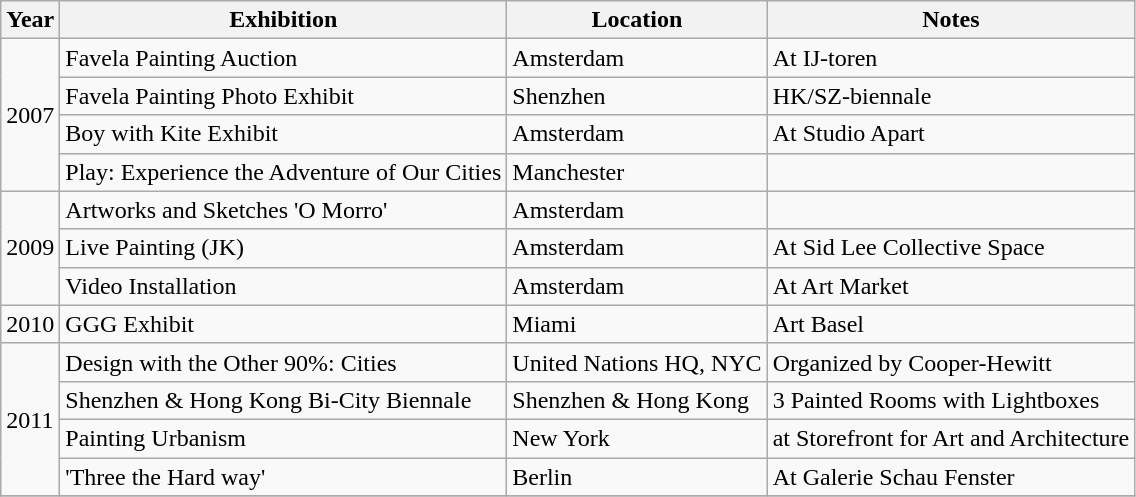<table class="wikitable sortable">
<tr>
<th>Year</th>
<th class="unsortable">Exhibition</th>
<th>Location</th>
<th class="unsortable">Notes</th>
</tr>
<tr>
<td rowspan=4>2007</td>
<td>Favela Painting Auction</td>
<td>Amsterdam</td>
<td>At IJ-toren</td>
</tr>
<tr>
<td>Favela Painting Photo Exhibit</td>
<td>Shenzhen</td>
<td>HK/SZ-biennale</td>
</tr>
<tr>
<td>Boy with Kite Exhibit</td>
<td>Amsterdam</td>
<td>At Studio Apart</td>
</tr>
<tr>
<td>Play: Experience the Adventure of Our Cities</td>
<td>Manchester</td>
<td></td>
</tr>
<tr>
<td rowspan=3>2009</td>
<td>Artworks and Sketches 'O Morro'</td>
<td>Amsterdam</td>
<td></td>
</tr>
<tr>
<td>Live Painting (JK)</td>
<td>Amsterdam</td>
<td>At Sid Lee Collective Space</td>
</tr>
<tr>
<td>Video Installation</td>
<td>Amsterdam</td>
<td>At Art Market</td>
</tr>
<tr>
<td>2010</td>
<td>GGG Exhibit</td>
<td>Miami</td>
<td>Art Basel</td>
</tr>
<tr>
<td rowspan=4>2011</td>
<td>Design with the Other 90%: Cities</td>
<td>United Nations HQ, NYC</td>
<td>Organized by Cooper-Hewitt</td>
</tr>
<tr>
<td>Shenzhen & Hong Kong Bi-City Biennale</td>
<td>Shenzhen & Hong Kong</td>
<td>3 Painted Rooms with Lightboxes</td>
</tr>
<tr>
<td>Painting Urbanism</td>
<td>New York</td>
<td>at Storefront for Art and Architecture</td>
</tr>
<tr>
<td>'Three the Hard way'</td>
<td>Berlin</td>
<td>At Galerie Schau Fenster</td>
</tr>
<tr>
</tr>
</table>
